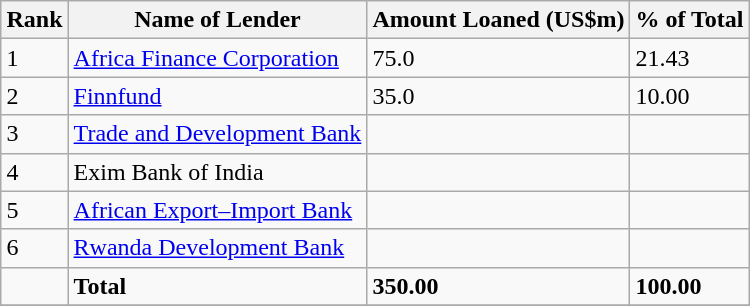<table class="wikitable sortable" style="margin: 0.5em auto">
<tr>
<th>Rank</th>
<th>Name of Lender</th>
<th>Amount Loaned (US$m)</th>
<th>% of Total</th>
</tr>
<tr>
<td>1</td>
<td><a href='#'>Africa Finance Corporation</a></td>
<td>75.0</td>
<td>21.43</td>
</tr>
<tr>
<td>2</td>
<td><a href='#'>Finnfund</a></td>
<td>35.0</td>
<td>10.00</td>
</tr>
<tr>
<td>3</td>
<td><a href='#'>Trade and Development Bank</a></td>
<td></td>
<td></td>
</tr>
<tr>
<td>4</td>
<td>Exim Bank of India</td>
<td></td>
<td></td>
</tr>
<tr>
<td>5</td>
<td><a href='#'>African Export–Import Bank</a></td>
<td></td>
<td></td>
</tr>
<tr>
<td>6</td>
<td><a href='#'>Rwanda Development Bank</a></td>
<td></td>
<td></td>
</tr>
<tr>
<td></td>
<td><strong>Total</strong></td>
<td><strong>350.00</strong></td>
<td><strong>100.00</strong></td>
</tr>
<tr>
</tr>
</table>
